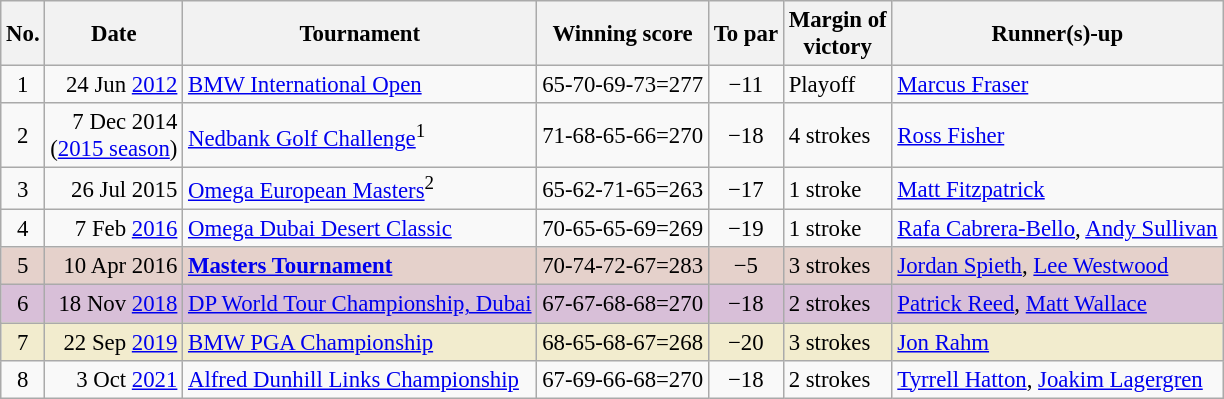<table class="wikitable" style="font-size:95%;">
<tr>
<th>No.</th>
<th>Date</th>
<th>Tournament</th>
<th>Winning score</th>
<th>To par</th>
<th>Margin of<br>victory</th>
<th>Runner(s)-up</th>
</tr>
<tr>
<td align=center>1</td>
<td align=right>24 Jun <a href='#'>2012</a></td>
<td><a href='#'>BMW International Open</a></td>
<td>65-70-69-73=277</td>
<td align=center>−11</td>
<td>Playoff</td>
<td> <a href='#'>Marcus Fraser</a></td>
</tr>
<tr>
<td align=center>2</td>
<td align=right>7 Dec 2014<br>(<a href='#'>2015 season</a>)</td>
<td><a href='#'>Nedbank Golf Challenge</a><sup>1</sup></td>
<td>71-68-65-66=270</td>
<td align=center>−18</td>
<td>4 strokes</td>
<td> <a href='#'>Ross Fisher</a></td>
</tr>
<tr>
<td align=center>3</td>
<td align=right>26 Jul 2015</td>
<td><a href='#'>Omega European Masters</a><sup>2</sup></td>
<td>65-62-71-65=263</td>
<td align=center>−17</td>
<td>1 stroke</td>
<td> <a href='#'>Matt Fitzpatrick</a></td>
</tr>
<tr>
<td align=center>4</td>
<td align=right>7 Feb <a href='#'>2016</a></td>
<td><a href='#'>Omega Dubai Desert Classic</a></td>
<td>70-65-65-69=269</td>
<td align=center>−19</td>
<td>1 stroke</td>
<td> <a href='#'>Rafa Cabrera-Bello</a>,  <a href='#'>Andy Sullivan</a></td>
</tr>
<tr style="background:#e5d1cb;">
<td align=center>5</td>
<td align=right>10 Apr 2016</td>
<td><strong><a href='#'>Masters Tournament</a></strong></td>
<td>70-74-72-67=283</td>
<td align=center>−5</td>
<td>3 strokes</td>
<td> <a href='#'>Jordan Spieth</a>,  <a href='#'>Lee Westwood</a></td>
</tr>
<tr style="background:thistle;">
<td align=center>6</td>
<td align=right>18 Nov <a href='#'>2018</a></td>
<td><a href='#'>DP World Tour Championship, Dubai</a></td>
<td>67-67-68-68=270</td>
<td align=center>−18</td>
<td>2 strokes</td>
<td> <a href='#'>Patrick Reed</a>,  <a href='#'>Matt Wallace</a></td>
</tr>
<tr style="background:#f2ecce;">
<td align=center>7</td>
<td align=right>22 Sep <a href='#'>2019</a></td>
<td><a href='#'>BMW PGA Championship</a></td>
<td>68-65-68-67=268</td>
<td align=center>−20</td>
<td>3 strokes</td>
<td> <a href='#'>Jon Rahm</a></td>
</tr>
<tr>
<td align=center>8</td>
<td align=right>3 Oct <a href='#'>2021</a></td>
<td><a href='#'>Alfred Dunhill Links Championship</a></td>
<td>67-69-66-68=270</td>
<td align=center>−18</td>
<td>2 strokes</td>
<td> <a href='#'>Tyrrell Hatton</a>,  <a href='#'>Joakim Lagergren</a></td>
</tr>
</table>
